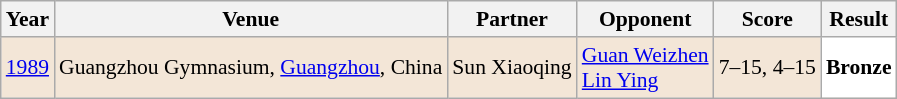<table class="sortable wikitable" style="font-size: 90%;">
<tr>
<th>Year</th>
<th>Venue</th>
<th>Partner</th>
<th>Opponent</th>
<th>Score</th>
<th>Result</th>
</tr>
<tr style="background:#F3E6D7">
<td align="center"><a href='#'>1989</a></td>
<td align="left">Guangzhou Gymnasium, <a href='#'>Guangzhou</a>, China</td>
<td align="left"> Sun Xiaoqing</td>
<td align="left"> <a href='#'>Guan Weizhen</a><br> <a href='#'>Lin Ying</a></td>
<td align="left">7–15, 4–15</td>
<td style="text-align:left; background:white"> <strong>Bronze</strong></td>
</tr>
</table>
